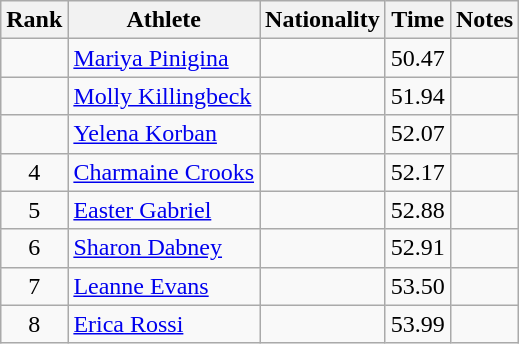<table class="wikitable sortable" style="text-align:center">
<tr>
<th>Rank</th>
<th>Athlete</th>
<th>Nationality</th>
<th>Time</th>
<th>Notes</th>
</tr>
<tr>
<td></td>
<td align=left><a href='#'>Mariya Pinigina</a></td>
<td align=left></td>
<td>50.47</td>
<td></td>
</tr>
<tr>
<td></td>
<td align=left><a href='#'>Molly Killingbeck</a></td>
<td align=left></td>
<td>51.94</td>
<td></td>
</tr>
<tr>
<td></td>
<td align=left><a href='#'>Yelena Korban</a></td>
<td align=left></td>
<td>52.07</td>
<td></td>
</tr>
<tr>
<td>4</td>
<td align=left><a href='#'>Charmaine Crooks</a></td>
<td align=left></td>
<td>52.17</td>
<td></td>
</tr>
<tr>
<td>5</td>
<td align=left><a href='#'>Easter Gabriel</a></td>
<td align=left></td>
<td>52.88</td>
<td></td>
</tr>
<tr>
<td>6</td>
<td align=left><a href='#'>Sharon Dabney</a></td>
<td align=left></td>
<td>52.91</td>
<td></td>
</tr>
<tr>
<td>7</td>
<td align=left><a href='#'>Leanne Evans</a></td>
<td align=left></td>
<td>53.50</td>
<td></td>
</tr>
<tr>
<td>8</td>
<td align=left><a href='#'>Erica Rossi</a></td>
<td align=left></td>
<td>53.99</td>
<td></td>
</tr>
</table>
